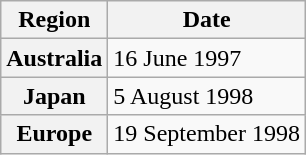<table class="wikitable plainrowheaders">
<tr>
<th scope="col">Region</th>
<th scope="col">Date</th>
</tr>
<tr>
<th scope="row">Australia</th>
<td>16 June 1997</td>
</tr>
<tr>
<th scope="row">Japan</th>
<td>5 August 1998</td>
</tr>
<tr>
<th scope="row">Europe</th>
<td>19 September 1998</td>
</tr>
</table>
